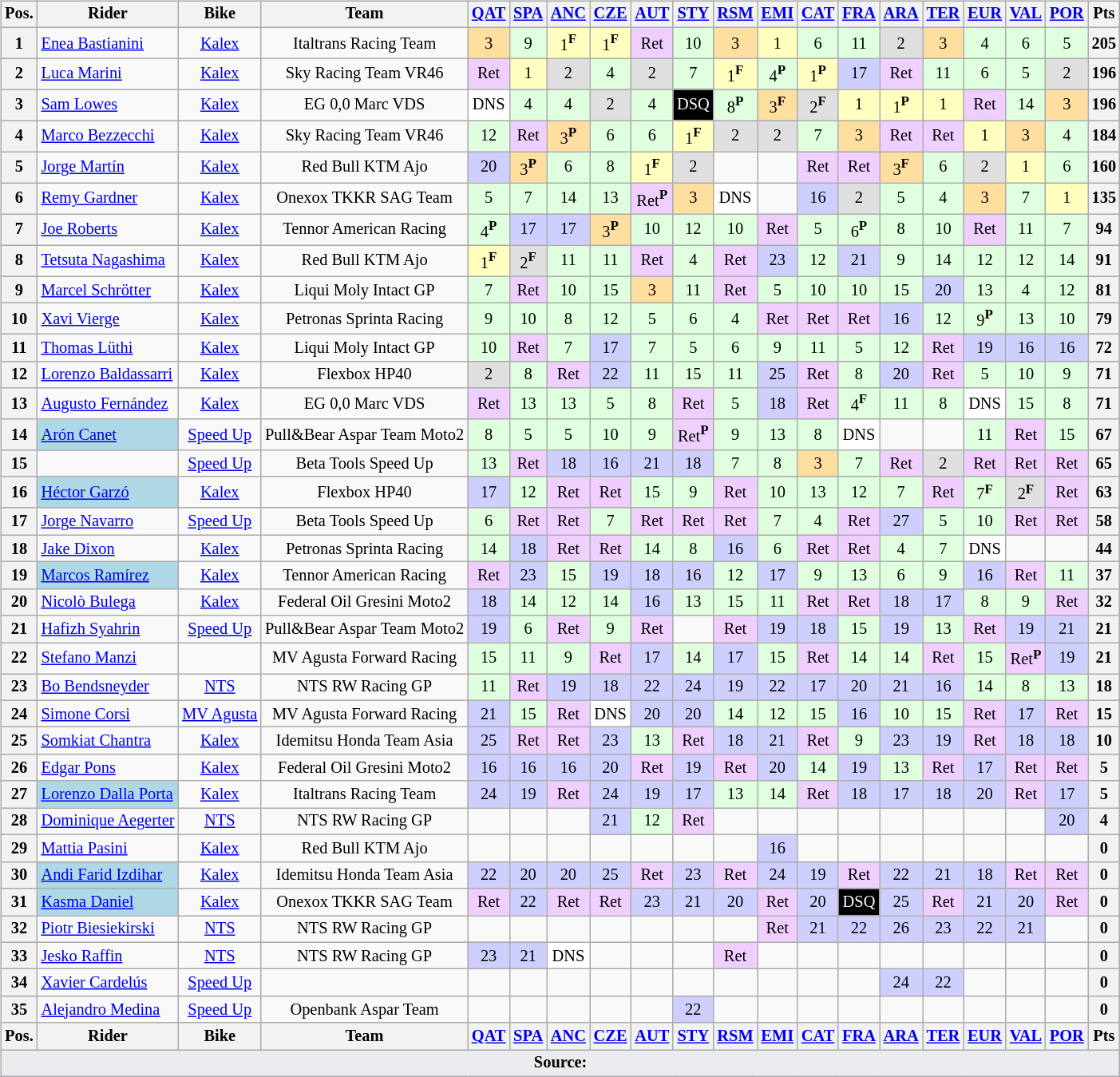<table>
<tr>
<td><br><table class="wikitable" style="font-size: 85%; text-align:center">
<tr>
<th>Pos.</th>
<th>Rider</th>
<th>Bike</th>
<th>Team</th>
<th><a href='#'>QAT</a><br></th>
<th><a href='#'>SPA</a><br></th>
<th><a href='#'>ANC</a><br></th>
<th><a href='#'>CZE</a><br></th>
<th><a href='#'>AUT</a><br></th>
<th><a href='#'>STY</a><br></th>
<th><a href='#'>RSM</a><br></th>
<th><a href='#'>EMI</a><br></th>
<th><a href='#'>CAT</a><br></th>
<th><a href='#'>FRA</a><br></th>
<th><a href='#'>ARA</a><br></th>
<th><a href='#'>TER</a><br></th>
<th><a href='#'>EUR</a><br></th>
<th><a href='#'>VAL</a><br></th>
<th><a href='#'>POR</a><br></th>
<th>Pts</th>
</tr>
<tr>
<th>1</th>
<td align="left"> <a href='#'>Enea Bastianini</a></td>
<td><a href='#'>Kalex</a></td>
<td>Italtrans Racing Team</td>
<td style="background:#ffdf9f;">3</td>
<td style="background:#dfffdf;">9</td>
<td style="background:#ffffbf;">1<strong><sup>F</sup></strong></td>
<td style="background:#ffffbf;">1<strong><sup>F</sup></strong></td>
<td style="background:#efcfff;">Ret</td>
<td style="background:#dfffdf;">10</td>
<td style="background:#ffdf9f;">3</td>
<td style="background:#ffffbf;">1</td>
<td style="background:#dfffdf;">6</td>
<td style="background:#dfffdf;">11</td>
<td style="background:#dfdfdf;">2</td>
<td style="background:#ffdf9f;">3</td>
<td style="background:#dfffdf;">4</td>
<td style="background:#dfffdf;">6</td>
<td style="background:#dfffdf;">5</td>
<th>205</th>
</tr>
<tr>
<th>2</th>
<td align=left> <a href='#'>Luca Marini</a></td>
<td><a href='#'>Kalex</a></td>
<td>Sky Racing Team VR46</td>
<td style="background:#efcfff;">Ret</td>
<td style="background:#ffffbf;">1</td>
<td style="background:#dfdfdf;">2</td>
<td style="background:#dfffdf;">4</td>
<td style="background:#dfdfdf;">2</td>
<td style="background:#dfffdf;">7</td>
<td style="background:#ffffbf;">1<strong><sup>F</sup></strong></td>
<td style="background:#dfffdf;">4<strong><sup>P</sup></strong></td>
<td style="background:#ffffbf;">1<strong><sup>P</sup></strong></td>
<td style="background:#cfcfff;">17</td>
<td style="background:#efcfff;">Ret</td>
<td style="background:#dfffdf;">11</td>
<td style="background:#dfffdf;">6</td>
<td style="background:#dfffdf;">5</td>
<td style="background:#dfdfdf;">2</td>
<th>196</th>
</tr>
<tr>
<th>3</th>
<td align="left"> <a href='#'>Sam Lowes</a></td>
<td><a href='#'>Kalex</a></td>
<td>EG 0,0 Marc VDS</td>
<td style="background:#ffffff;">DNS</td>
<td style="background:#dfffdf;">4</td>
<td style="background:#dfffdf;">4</td>
<td style="background:#dfdfdf;">2</td>
<td style="background:#dfffdf;">4</td>
<td style="background-color:black;color:white">DSQ</td>
<td style="background:#dfffdf;">8<strong><sup>P</sup></strong></td>
<td style="background:#ffdf9f;">3<strong><sup>F</sup></strong></td>
<td style="background:#dfdfdf;">2<strong><sup>F</sup></strong></td>
<td style="background:#ffffbf;">1</td>
<td style="background:#ffffbf;">1<strong><sup>P</sup></strong></td>
<td style="background:#ffffbf;">1</td>
<td style="background:#efcfff;">Ret</td>
<td style="background:#dfffdf;">14</td>
<td style="background:#ffdf9f;">3</td>
<th>196</th>
</tr>
<tr>
<th>4</th>
<td align=left> <a href='#'>Marco Bezzecchi</a></td>
<td><a href='#'>Kalex</a></td>
<td>Sky Racing Team VR46</td>
<td style="background:#dfffdf;">12</td>
<td style="background:#efcfff;">Ret</td>
<td style="background:#ffdf9f;">3<strong><sup>P</sup></strong></td>
<td style="background:#dfffdf;">6</td>
<td style="background:#dfffdf;">6</td>
<td style="background:#ffffbf;">1<strong><sup>F</sup></strong></td>
<td style="background:#dfdfdf;">2</td>
<td style="background:#dfdfdf;">2</td>
<td style="background:#dfffdf;">7</td>
<td style="background:#ffdf9f;">3</td>
<td style="background:#efcfff;">Ret</td>
<td style="background:#efcfff;">Ret</td>
<td style="background:#ffffbf;">1</td>
<td style="background:#ffdf9f;">3</td>
<td style="background:#dfffdf;">4</td>
<th>184</th>
</tr>
<tr>
<th>5</th>
<td align=left> <a href='#'>Jorge Martín</a></td>
<td><a href='#'>Kalex</a></td>
<td>Red Bull KTM Ajo</td>
<td style="background:#cfcfff;">20</td>
<td style="background:#ffdf9f;">3<strong><sup>P</sup></strong></td>
<td style="background:#dfffdf;">6</td>
<td style="background:#dfffdf;">8</td>
<td style="background:#ffffbf;">1<strong><sup>F</sup></strong></td>
<td style="background:#dfdfdf;">2</td>
<td></td>
<td></td>
<td style="background:#efcfff;">Ret</td>
<td style="background:#efcfff;">Ret</td>
<td style="background:#ffdf9f;">3<strong><sup>F</sup></strong></td>
<td style="background:#dfffdf;">6</td>
<td style="background:#dfdfdf;">2</td>
<td style="background:#ffffbf;">1</td>
<td style="background:#dfffdf;">6</td>
<th>160</th>
</tr>
<tr>
<th>6</th>
<td align=left> <a href='#'>Remy Gardner</a></td>
<td><a href='#'>Kalex</a></td>
<td>Onexox TKKR SAG Team</td>
<td style="background:#dfffdf;">5</td>
<td style="background:#dfffdf;">7</td>
<td style="background:#dfffdf;">14</td>
<td style="background:#dfffdf;">13</td>
<td style="background:#efcfff;">Ret<strong><sup>P</sup></strong></td>
<td style="background:#ffdf9f;">3</td>
<td style="background:#ffffff;">DNS</td>
<td></td>
<td style="background:#cfcfff;">16</td>
<td style="background:#dfdfdf;">2</td>
<td style="background:#dfffdf;">5</td>
<td style="background:#dfffdf;">4</td>
<td style="background:#ffdf9f;">3</td>
<td style="background:#dfffdf;">7</td>
<td style="background:#ffffbf;">1</td>
<th>135</th>
</tr>
<tr>
<th>7</th>
<td align=left> <a href='#'>Joe Roberts</a></td>
<td><a href='#'>Kalex</a></td>
<td>Tennor American Racing</td>
<td style="background:#dfffdf;">4<strong><sup>P</sup></strong></td>
<td style="background:#cfcfff;">17</td>
<td style="background:#cfcfff;">17</td>
<td style="background:#ffdf9f;">3<strong><sup>P</sup></strong></td>
<td style="background:#dfffdf;">10</td>
<td style="background:#dfffdf;">12</td>
<td style="background:#dfffdf;">10</td>
<td style="background:#efcfff;">Ret</td>
<td style="background:#dfffdf;">5</td>
<td style="background:#dfffdf;">6<strong><sup>P</sup></strong></td>
<td style="background:#dfffdf;">8</td>
<td style="background:#dfffdf;">10</td>
<td style="background:#efcfff;">Ret</td>
<td style="background:#dfffdf;">11</td>
<td style="background:#dfffdf;">7</td>
<th>94</th>
</tr>
<tr>
<th>8</th>
<td align=left> <a href='#'>Tetsuta Nagashima</a></td>
<td><a href='#'>Kalex</a></td>
<td>Red Bull KTM Ajo</td>
<td style="background:#ffffbf;">1<strong><sup>F</sup></strong></td>
<td style="background:#dfdfdf;">2<strong><sup>F</sup></strong></td>
<td style="background:#dfffdf;">11</td>
<td style="background:#dfffdf;">11</td>
<td style="background:#efcfff;">Ret</td>
<td style="background:#dfffdf;">4</td>
<td style="background:#efcfff;">Ret</td>
<td style="background:#cfcfff;">23</td>
<td style="background:#dfffdf;">12</td>
<td style="background:#cfcfff;">21</td>
<td style="background:#dfffdf;">9</td>
<td style="background:#dfffdf;">14</td>
<td style="background:#dfffdf;">12</td>
<td style="background:#dfffdf;">12</td>
<td style="background:#dfffdf;">14</td>
<th>91</th>
</tr>
<tr>
<th>9</th>
<td align=left> <a href='#'>Marcel Schrötter</a></td>
<td><a href='#'>Kalex</a></td>
<td>Liqui Moly Intact GP</td>
<td style="background:#dfffdf;">7</td>
<td style="background:#efcfff;">Ret</td>
<td style="background:#dfffdf;">10</td>
<td style="background:#dfffdf;">15</td>
<td style="background:#ffdf9f;">3</td>
<td style="background:#dfffdf;">11</td>
<td style="background:#efcfff;">Ret</td>
<td style="background:#dfffdf;">5</td>
<td style="background:#dfffdf;">10</td>
<td style="background:#dfffdf;">10</td>
<td style="background:#dfffdf;">15</td>
<td style="background:#cfcfff;">20</td>
<td style="background:#dfffdf;">13</td>
<td style="background:#dfffdf;">4</td>
<td style="background:#dfffdf;">12</td>
<th>81</th>
</tr>
<tr>
<th>10</th>
<td align="left"> <a href='#'>Xavi Vierge</a></td>
<td><a href='#'>Kalex</a></td>
<td>Petronas Sprinta Racing</td>
<td style="background:#dfffdf;">9</td>
<td style="background:#dfffdf;">10</td>
<td style="background:#dfffdf;">8</td>
<td style="background:#dfffdf;">12</td>
<td style="background:#dfffdf;">5</td>
<td style="background:#dfffdf;">6</td>
<td style="background:#dfffdf;">4</td>
<td style="background:#efcfff;">Ret</td>
<td style="background:#efcfff;">Ret</td>
<td style="background:#efcfff;">Ret</td>
<td style="background:#cfcfff;">16</td>
<td style="background:#dfffdf;">12</td>
<td style="background:#dfffdf;">9<strong><sup>P</sup></strong></td>
<td style="background:#dfffdf;">13</td>
<td style="background:#dfffdf;">10</td>
<th>79</th>
</tr>
<tr>
<th>11</th>
<td align=left> <a href='#'>Thomas Lüthi</a></td>
<td><a href='#'>Kalex</a></td>
<td>Liqui Moly Intact GP</td>
<td style="background:#dfffdf;">10</td>
<td style="background:#efcfff;">Ret</td>
<td style="background:#dfffdf;">7</td>
<td style="background:#cfcfff;">17</td>
<td style="background:#dfffdf;">7</td>
<td style="background:#dfffdf;">5</td>
<td style="background:#dfffdf;">6</td>
<td style="background:#dfffdf;">9</td>
<td style="background:#dfffdf;">11</td>
<td style="background:#dfffdf;">5</td>
<td style="background:#dfffdf;">12</td>
<td style="background:#efcfff;">Ret</td>
<td style="background:#cfcfff;">19</td>
<td style="background:#cfcfff;">16</td>
<td style="background:#cfcfff;">16</td>
<th>72</th>
</tr>
<tr>
<th>12</th>
<td align="left"> <a href='#'>Lorenzo Baldassarri</a></td>
<td><a href='#'>Kalex</a></td>
<td>Flexbox HP40</td>
<td style="background:#dfdfdf;">2</td>
<td style="background:#dfffdf;">8</td>
<td style="background:#efcfff;">Ret</td>
<td style="background:#cfcfff;">22</td>
<td style="background:#dfffdf;">11</td>
<td style="background:#dfffdf;">15</td>
<td style="background:#dfffdf;">11</td>
<td style="background:#cfcfff;">25</td>
<td style="background:#efcfff;">Ret</td>
<td style="background:#dfffdf;">8</td>
<td style="background:#cfcfff;">20</td>
<td style="background:#efcfff;">Ret</td>
<td style="background:#dfffdf;">5</td>
<td style="background:#dfffdf;">10</td>
<td style="background:#dfffdf;">9</td>
<th>71</th>
</tr>
<tr>
<th>13</th>
<td align="left"> <a href='#'>Augusto Fernández</a></td>
<td><a href='#'>Kalex</a></td>
<td>EG 0,0 Marc VDS</td>
<td style="background:#efcfff;">Ret</td>
<td style="background:#dfffdf;">13</td>
<td style="background:#dfffdf;">13</td>
<td style="background:#dfffdf;">5</td>
<td style="background:#dfffdf;">8</td>
<td style="background:#efcfff;">Ret</td>
<td style="background:#dfffdf;">5</td>
<td style="background:#cfcfff;">18</td>
<td style="background:#efcfff;">Ret</td>
<td style="background:#dfffdf;">4<strong><sup>F</sup></strong></td>
<td style="background:#dfffdf;">11</td>
<td style="background:#dfffdf;">8</td>
<td style="background:#ffffff;">DNS</td>
<td style="background:#dfffdf;">15</td>
<td style="background:#dfffdf;">8</td>
<th>71</th>
</tr>
<tr>
<th>14</th>
<td style="background:lightblue;" align="left"> <a href='#'>Arón Canet</a></td>
<td><a href='#'>Speed Up</a></td>
<td>Pull&Bear Aspar Team Moto2</td>
<td style="background:#dfffdf;">8</td>
<td style="background:#dfffdf;">5</td>
<td style="background:#dfffdf;">5</td>
<td style="background:#dfffdf;">10</td>
<td style="background:#dfffdf;">9</td>
<td style="background:#efcfff;">Ret<strong><sup>P</sup></strong></td>
<td style="background:#dfffdf;">9</td>
<td style="background:#dfffdf;">13</td>
<td style="background:#dfffdf;">8</td>
<td style="background:#ffffff;">DNS</td>
<td></td>
<td></td>
<td style="background:#dfffdf;">11</td>
<td style="background:#efcfff;">Ret</td>
<td style="background:#dfffdf;">15</td>
<th>67</th>
</tr>
<tr>
<th>15</th>
<td align="left"></td>
<td><a href='#'>Speed Up</a></td>
<td>Beta Tools Speed Up</td>
<td style="background:#dfffdf;">13</td>
<td style="background:#efcfff;">Ret</td>
<td style="background:#cfcfff;">18</td>
<td style="background:#cfcfff;">16</td>
<td style="background:#cfcfff;">21</td>
<td style="background:#cfcfff;">18</td>
<td style="background:#dfffdf;">7</td>
<td style="background:#dfffdf;">8</td>
<td style="background:#ffdf9f;">3</td>
<td style="background:#dfffdf;">7</td>
<td style="background:#efcfff;">Ret</td>
<td style="background:#dfdfdf;">2</td>
<td style="background:#efcfff;">Ret</td>
<td style="background:#efcfff;">Ret</td>
<td style="background:#efcfff;">Ret</td>
<th>65</th>
</tr>
<tr>
<th>16</th>
<td style="background:lightblue;" align=left> <a href='#'>Héctor Garzó</a></td>
<td><a href='#'>Kalex</a></td>
<td>Flexbox HP40</td>
<td style="background:#cfcfff;">17</td>
<td style="background:#dfffdf;">12</td>
<td style="background:#efcfff;">Ret</td>
<td style="background:#efcfff;">Ret</td>
<td style="background:#dfffdf;">15</td>
<td style="background:#dfffdf;">9</td>
<td style="background:#efcfff;">Ret</td>
<td style="background:#dfffdf;">10</td>
<td style="background:#dfffdf;">13</td>
<td style="background:#dfffdf;">12</td>
<td style="background:#dfffdf;">7</td>
<td style="background:#efcfff;">Ret</td>
<td style="background:#dfffdf;">7<strong><sup>F</sup></strong></td>
<td style="background:#dfdfdf;">2<strong><sup>F</sup></strong></td>
<td style="background:#efcfff;">Ret</td>
<th>63</th>
</tr>
<tr>
<th>17</th>
<td align="left"> <a href='#'>Jorge Navarro</a></td>
<td><a href='#'>Speed Up</a></td>
<td>Beta Tools Speed Up</td>
<td style="background:#dfffdf;">6</td>
<td style="background:#efcfff;">Ret</td>
<td style="background:#efcfff;">Ret</td>
<td style="background:#dfffdf;">7</td>
<td style="background:#efcfff;">Ret</td>
<td style="background:#efcfff;">Ret</td>
<td style="background:#efcfff;">Ret</td>
<td style="background:#dfffdf;">7</td>
<td style="background:#dfffdf;">4</td>
<td style="background:#efcfff;">Ret</td>
<td style="background:#cfcfff;">27</td>
<td style="background:#dfffdf;">5</td>
<td style="background:#dfffdf;">10</td>
<td style="background:#efcfff;">Ret</td>
<td style="background:#efcfff;">Ret</td>
<th>58</th>
</tr>
<tr>
<th>18</th>
<td align=left> <a href='#'>Jake Dixon</a></td>
<td><a href='#'>Kalex</a></td>
<td>Petronas Sprinta Racing</td>
<td style="background:#dfffdf;">14</td>
<td style="background:#cfcfff;">18</td>
<td style="background:#efcfff;">Ret</td>
<td style="background:#efcfff;">Ret</td>
<td style="background:#dfffdf;">14</td>
<td style="background:#dfffdf;">8</td>
<td style="background:#cfcfff;">16</td>
<td style="background:#dfffdf;">6</td>
<td style="background:#efcfff;">Ret</td>
<td style="background:#efcfff;">Ret</td>
<td style="background:#dfffdf;">4</td>
<td style="background:#dfffdf;">7</td>
<td style="background:#ffffff;">DNS</td>
<td></td>
<td></td>
<th>44</th>
</tr>
<tr>
<th>19</th>
<td style="background:lightblue;" align=left> <a href='#'>Marcos Ramírez</a></td>
<td><a href='#'>Kalex</a></td>
<td>Tennor American Racing</td>
<td style="background:#efcfff;">Ret</td>
<td style="background:#cfcfff;">23</td>
<td style="background:#dfffdf;">15</td>
<td style="background:#cfcfff;">19</td>
<td style="background:#cfcfff;">18</td>
<td style="background:#cfcfff;">16</td>
<td style="background:#dfffdf;">12</td>
<td style="background:#cfcfff;">17</td>
<td style="background:#dfffdf;">9</td>
<td style="background:#dfffdf;">13</td>
<td style="background:#dfffdf;">6</td>
<td style="background:#dfffdf;">9</td>
<td style="background:#cfcfff;">16</td>
<td style="background:#efcfff;">Ret</td>
<td style="background:#dfffdf;">11</td>
<th>37</th>
</tr>
<tr>
<th>20</th>
<td align="left"> <a href='#'>Nicolò Bulega</a></td>
<td><a href='#'>Kalex</a></td>
<td>Federal Oil Gresini Moto2</td>
<td style="background:#cfcfff;">18</td>
<td style="background:#dfffdf;">14</td>
<td style="background:#dfffdf;">12</td>
<td style="background:#dfffdf;">14</td>
<td style="background:#cfcfff;">16</td>
<td style="background:#dfffdf;">13</td>
<td style="background:#dfffdf;">15</td>
<td style="background:#dfffdf;">11</td>
<td style="background:#efcfff;">Ret</td>
<td style="background:#efcfff;">Ret</td>
<td style="background:#cfcfff;">18</td>
<td style="background:#cfcfff;">17</td>
<td style="background:#dfffdf;">8</td>
<td style="background:#dfffdf;">9</td>
<td style="background:#efcfff;">Ret</td>
<th>32</th>
</tr>
<tr>
<th>21</th>
<td align="left"> <a href='#'>Hafizh Syahrin</a></td>
<td><a href='#'>Speed Up</a></td>
<td>Pull&Bear Aspar Team Moto2</td>
<td style="background:#cfcfff;">19</td>
<td style="background:#dfffdf;">6</td>
<td style="background:#efcfff;">Ret</td>
<td style="background:#dfffdf;">9</td>
<td style="background:#efcfff;">Ret</td>
<td></td>
<td style="background:#efcfff;">Ret</td>
<td style="background:#cfcfff;">19</td>
<td style="background:#cfcfff;">18</td>
<td style="background:#dfffdf;">15</td>
<td style="background:#cfcfff;">19</td>
<td style="background:#dfffdf;">13</td>
<td style="background:#efcfff;">Ret</td>
<td style="background:#cfcfff;">19</td>
<td style="background:#cfcfff;">21</td>
<th>21</th>
</tr>
<tr>
<th>22</th>
<td align="left"> <a href='#'>Stefano Manzi</a></td>
<td></td>
<td>MV Agusta Forward Racing</td>
<td style="background:#dfffdf;">15</td>
<td style="background:#dfffdf;">11</td>
<td style="background:#dfffdf;">9</td>
<td style="background:#efcfff;">Ret</td>
<td style="background:#cfcfff;">17</td>
<td style="background:#dfffdf;">14</td>
<td style="background:#cfcfff;">17</td>
<td style="background:#dfffdf;">15</td>
<td style="background:#efcfff;">Ret</td>
<td style="background:#dfffdf;">14</td>
<td style="background:#dfffdf;">14</td>
<td style="background:#efcfff;">Ret</td>
<td style="background:#dfffdf;">15</td>
<td style="background:#efcfff;">Ret<strong><sup>P</sup></strong></td>
<td style="background:#cfcfff;">19</td>
<th>21</th>
</tr>
<tr>
<th>23</th>
<td align=left> <a href='#'>Bo Bendsneyder</a></td>
<td><a href='#'>NTS</a></td>
<td>NTS RW Racing GP</td>
<td style="background:#dfffdf;">11</td>
<td style="background:#efcfff;">Ret</td>
<td style="background:#cfcfff;">19</td>
<td style="background:#cfcfff;">18</td>
<td style="background:#cfcfff;">22</td>
<td style="background:#cfcfff;">24</td>
<td style="background:#cfcfff;">19</td>
<td style="background:#cfcfff;">22</td>
<td style="background:#cfcfff;">17</td>
<td style="background:#cfcfff;">20</td>
<td style="background:#cfcfff;">21</td>
<td style="background:#cfcfff;">16</td>
<td style="background:#dfffdf;">14</td>
<td style="background:#dfffdf;">8</td>
<td style="background:#dfffdf;">13</td>
<th>18</th>
</tr>
<tr>
<th>24</th>
<td align=left> <a href='#'>Simone Corsi</a></td>
<td><a href='#'>MV Agusta</a></td>
<td>MV Agusta Forward Racing</td>
<td style="background:#cfcfff;">21</td>
<td style="background:#dfffdf;">15</td>
<td style="background:#efcfff;">Ret</td>
<td style="background:#ffffff;">DNS</td>
<td style="background:#cfcfff;">20</td>
<td style="background:#cfcfff;">20</td>
<td style="background:#dfffdf;">14</td>
<td style="background:#dfffdf;">12</td>
<td style="background:#dfffdf;">15</td>
<td style="background:#cfcfff;">16</td>
<td style="background:#dfffdf;">10</td>
<td style="background:#dfffdf;">15</td>
<td style="background:#efcfff;">Ret</td>
<td style="background:#cfcfff;">17</td>
<td style="background:#efcfff;">Ret</td>
<th>15</th>
</tr>
<tr>
<th>25</th>
<td align=left> <a href='#'>Somkiat Chantra</a></td>
<td><a href='#'>Kalex</a></td>
<td>Idemitsu Honda Team Asia</td>
<td style="background:#cfcfff;">25</td>
<td style="background:#efcfff;">Ret</td>
<td style="background:#efcfff;">Ret</td>
<td style="background:#cfcfff;">23</td>
<td style="background:#dfffdf;">13</td>
<td style="background:#efcfff;">Ret</td>
<td style="background:#cfcfff;">18</td>
<td style="background:#cfcfff;">21</td>
<td style="background:#efcfff;">Ret</td>
<td style="background:#dfffdf;">9</td>
<td style="background:#cfcfff;">23</td>
<td style="background:#cfcfff;">19</td>
<td style="background:#efcfff;">Ret</td>
<td style="background:#cfcfff;">18</td>
<td style="background:#cfcfff;">18</td>
<th>10</th>
</tr>
<tr>
<th>26</th>
<td align=left> <a href='#'>Edgar Pons</a></td>
<td><a href='#'>Kalex</a></td>
<td>Federal Oil Gresini Moto2</td>
<td style="background:#cfcfff;">16</td>
<td style="background:#cfcfff;">16</td>
<td style="background:#cfcfff;">16</td>
<td style="background:#cfcfff;">20</td>
<td style="background:#efcfff;">Ret</td>
<td style="background:#cfcfff;">19</td>
<td style="background:#efcfff;">Ret</td>
<td style="background:#cfcfff;">20</td>
<td style="background:#dfffdf;">14</td>
<td style="background:#cfcfff;">19</td>
<td style="background:#dfffdf;">13</td>
<td style="background:#efcfff;">Ret</td>
<td style="background:#cfcfff;">17</td>
<td style="background:#efcfff;">Ret</td>
<td style="background:#efcfff;">Ret</td>
<th>5</th>
</tr>
<tr>
<th>27</th>
<td style="background:lightblue;" align=left> <a href='#'>Lorenzo Dalla Porta</a></td>
<td><a href='#'>Kalex</a></td>
<td>Italtrans Racing Team</td>
<td style="background:#cfcfff;">24</td>
<td style="background:#cfcfff;">19</td>
<td style="background:#efcfff;">Ret</td>
<td style="background:#cfcfff;">24</td>
<td style="background:#cfcfff;">19</td>
<td style="background:#cfcfff;">17</td>
<td style="background:#dfffdf;">13</td>
<td style="background:#dfffdf;">14</td>
<td style="background:#efcfff;">Ret</td>
<td style="background:#cfcfff;">18</td>
<td style="background:#cfcfff;">17</td>
<td style="background:#cfcfff;">18</td>
<td style="background:#cfcfff;">20</td>
<td style="background:#efcfff;">Ret</td>
<td style="background:#cfcfff;">17</td>
<th>5</th>
</tr>
<tr>
<th>28</th>
<td align=left> <a href='#'>Dominique Aegerter</a></td>
<td><a href='#'>NTS</a></td>
<td>NTS RW Racing GP</td>
<td></td>
<td></td>
<td></td>
<td style="background:#cfcfff;">21</td>
<td style="background:#dfffdf;">12</td>
<td style="background:#efcfff;">Ret</td>
<td></td>
<td></td>
<td></td>
<td></td>
<td></td>
<td></td>
<td></td>
<td></td>
<td style="background:#cfcfff;">20</td>
<th>4</th>
</tr>
<tr>
<th>29</th>
<td align=left> <a href='#'>Mattia Pasini</a></td>
<td><a href='#'>Kalex</a></td>
<td>Red Bull KTM Ajo</td>
<td></td>
<td></td>
<td></td>
<td></td>
<td></td>
<td></td>
<td></td>
<td style="background:#cfcfff;">16</td>
<td></td>
<td></td>
<td></td>
<td></td>
<td></td>
<td></td>
<td></td>
<th>0</th>
</tr>
<tr>
<th>30</th>
<td style="background:lightblue;" align=left> <a href='#'>Andi Farid Izdihar</a></td>
<td><a href='#'>Kalex</a></td>
<td>Idemitsu Honda Team Asia</td>
<td style="background:#cfcfff;">22</td>
<td style="background:#cfcfff;">20</td>
<td style="background:#cfcfff;">20</td>
<td style="background:#cfcfff;">25</td>
<td style="background:#efcfff;">Ret</td>
<td style="background:#cfcfff;">23</td>
<td style="background:#efcfff;">Ret</td>
<td style="background:#cfcfff;">24</td>
<td style="background:#cfcfff;">19</td>
<td style="background:#efcfff;">Ret</td>
<td style="background:#cfcfff;">22</td>
<td style="background:#cfcfff;">21</td>
<td style="background:#cfcfff;">18</td>
<td style="background:#efcfff;">Ret</td>
<td style="background:#efcfff;">Ret</td>
<th>0</th>
</tr>
<tr>
<th>31</th>
<td style="background:lightblue;" align=left> <a href='#'>Kasma Daniel</a></td>
<td><a href='#'>Kalex</a></td>
<td>Onexox TKKR SAG Team</td>
<td style="background:#efcfff;">Ret</td>
<td style="background:#cfcfff;">22</td>
<td style="background:#efcfff;">Ret</td>
<td style="background:#efcfff;">Ret</td>
<td style="background:#cfcfff;">23</td>
<td style="background:#cfcfff;">21</td>
<td style="background:#cfcfff;">20</td>
<td style="background:#efcfff;">Ret</td>
<td style="background:#cfcfff;">20</td>
<td style="background-color:black;color:white">DSQ</td>
<td style="background:#cfcfff;">25</td>
<td style="background:#efcfff;">Ret</td>
<td style="background:#cfcfff;">21</td>
<td style="background:#cfcfff;">20</td>
<td style="background:#efcfff;">Ret</td>
<th>0</th>
</tr>
<tr>
<th>32</th>
<td align=left> <a href='#'>Piotr Biesiekirski</a></td>
<td><a href='#'>NTS</a></td>
<td>NTS RW Racing GP</td>
<td></td>
<td></td>
<td></td>
<td></td>
<td></td>
<td></td>
<td></td>
<td style="background:#efcfff;">Ret</td>
<td style="background:#cfcfff;">21</td>
<td style="background:#cfcfff;">22</td>
<td style="background:#cfcfff;">26</td>
<td style="background:#cfcfff;">23</td>
<td style="background:#cfcfff;">22</td>
<td style="background:#cfcfff;">21</td>
<td></td>
<th>0</th>
</tr>
<tr>
<th>33</th>
<td align=left> <a href='#'>Jesko Raffin</a></td>
<td><a href='#'>NTS</a></td>
<td>NTS RW Racing GP</td>
<td style="background:#cfcfff;">23</td>
<td style="background:#cfcfff;">21</td>
<td style="background:#ffffff;">DNS</td>
<td></td>
<td></td>
<td></td>
<td style="background:#efcfff;">Ret</td>
<td></td>
<td></td>
<td></td>
<td></td>
<td></td>
<td></td>
<td></td>
<td></td>
<th>0</th>
</tr>
<tr>
<th>34</th>
<td align=left> <a href='#'>Xavier Cardelús</a></td>
<td><a href='#'>Speed Up</a></td>
<td></td>
<td></td>
<td></td>
<td></td>
<td></td>
<td></td>
<td></td>
<td></td>
<td></td>
<td></td>
<td></td>
<td style="background:#cfcfff;">24</td>
<td style="background:#cfcfff;">22</td>
<td></td>
<td></td>
<td></td>
<th>0</th>
</tr>
<tr>
<th>35</th>
<td align=left> <a href='#'>Alejandro Medina</a></td>
<td><a href='#'>Speed Up</a></td>
<td>Openbank Aspar Team</td>
<td></td>
<td></td>
<td></td>
<td></td>
<td></td>
<td style="background:#cfcfff;">22</td>
<td></td>
<td></td>
<td></td>
<td></td>
<td></td>
<td></td>
<td></td>
<td></td>
<td></td>
<th>0</th>
</tr>
<tr>
<th>Pos.</th>
<th>Rider</th>
<th>Bike</th>
<th>Team</th>
<th><a href='#'>QAT</a><br></th>
<th><a href='#'>SPA</a><br></th>
<th><a href='#'>ANC</a><br></th>
<th><a href='#'>CZE</a><br></th>
<th><a href='#'>AUT</a><br></th>
<th><a href='#'>STY</a><br></th>
<th><a href='#'>RSM</a><br></th>
<th><a href='#'>EMI</a><br></th>
<th><a href='#'>CAT</a><br></th>
<th><a href='#'>FRA</a><br></th>
<th><a href='#'>ARA</a><br></th>
<th><a href='#'>TER</a><br></th>
<th><a href='#'>EUR</a><br></th>
<th><a href='#'>VAL</a><br></th>
<th><a href='#'>POR</a><br></th>
<th>Pts</th>
</tr>
<tr>
<td colspan="20" style="background-color:#EAECF0;text-align:center"><strong>Source:</strong></td>
</tr>
</table>
</td>
<td valign="top"><br></td>
</tr>
</table>
